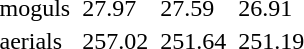<table>
<tr>
<td>moguls<br></td>
<td></td>
<td>27.97</td>
<td></td>
<td>27.59</td>
<td></td>
<td>26.91</td>
</tr>
<tr>
<td>aerials<br></td>
<td></td>
<td>257.02</td>
<td></td>
<td>251.64</td>
<td></td>
<td>251.19</td>
</tr>
</table>
